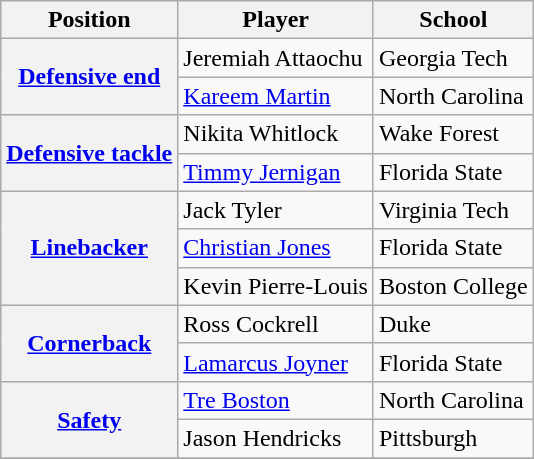<table class="wikitable">
<tr>
<th>Position</th>
<th>Player</th>
<th>School</th>
</tr>
<tr>
<th rowspan="2"><a href='#'>Defensive end</a></th>
<td>Jeremiah Attaochu</td>
<td>Georgia Tech</td>
</tr>
<tr>
<td><a href='#'>Kareem Martin</a></td>
<td>North Carolina</td>
</tr>
<tr>
<th rowspan="2"><a href='#'>Defensive tackle</a></th>
<td>Nikita Whitlock</td>
<td>Wake Forest</td>
</tr>
<tr>
<td><a href='#'>Timmy Jernigan</a></td>
<td>Florida State</td>
</tr>
<tr>
<th rowspan="3"><a href='#'>Linebacker</a></th>
<td>Jack Tyler</td>
<td>Virginia Tech</td>
</tr>
<tr>
<td><a href='#'>Christian Jones</a></td>
<td>Florida State</td>
</tr>
<tr>
<td>Kevin Pierre-Louis</td>
<td>Boston College</td>
</tr>
<tr>
<th rowspan="2"><a href='#'>Cornerback</a></th>
<td>Ross Cockrell</td>
<td>Duke</td>
</tr>
<tr>
<td><a href='#'>Lamarcus Joyner</a></td>
<td>Florida State</td>
</tr>
<tr>
<th rowspan="2"><a href='#'>Safety</a></th>
<td><a href='#'>Tre Boston</a></td>
<td>North Carolina</td>
</tr>
<tr>
<td>Jason Hendricks</td>
<td>Pittsburgh</td>
</tr>
<tr>
</tr>
</table>
